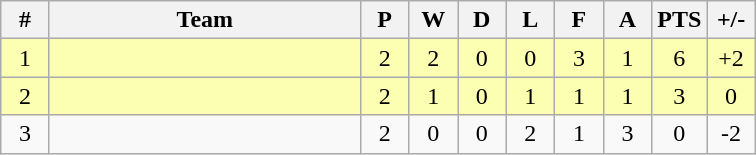<table class="wikitable" border="1">
<tr>
<th width="25">#</th>
<th width="200">Team</th>
<th width="25">P</th>
<th width="25">W</th>
<th width="25">D</th>
<th width="25">L</th>
<th width="25">F</th>
<th width="25">A</th>
<th width="25">PTS</th>
<th width="25">+/-</th>
</tr>
<tr bgcolor="FCFFB2">
<td align="center">1</td>
<td></td>
<td align="center">2</td>
<td align="center">2</td>
<td align="center">0</td>
<td align="center">0</td>
<td align="center">3</td>
<td align="center">1</td>
<td align="center">6</td>
<td align="center">+2</td>
</tr>
<tr bgcolor="FCFFB2">
<td align="center">2</td>
<td></td>
<td align="center">2</td>
<td align="center">1</td>
<td align="center">0</td>
<td align="center">1</td>
<td align="center">1</td>
<td align="center">1</td>
<td align="center">3</td>
<td align="center">0</td>
</tr>
<tr>
<td align="center">3</td>
<td></td>
<td align="center">2</td>
<td align="center">0</td>
<td align="center">0</td>
<td align="center">2</td>
<td align="center">1</td>
<td align="center">3</td>
<td align="center">0</td>
<td align="center">-2</td>
</tr>
</table>
